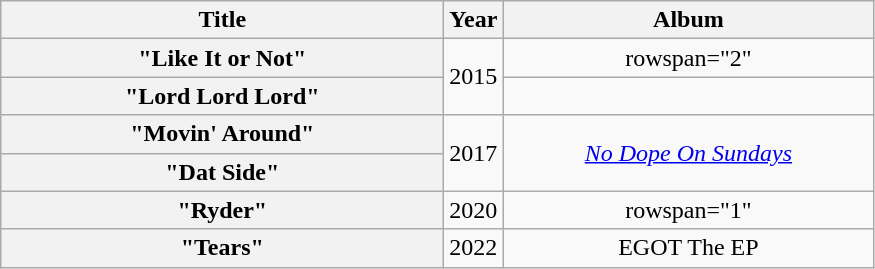<table class="wikitable plainrowheaders" style="text-align:center;">
<tr>
<th scope="col" rowspan="1" style="width:18em;">Title</th>
<th scope="col" rowspan="1" style="width:1em;">Year</th>
<th scope="col" rowspan="1" style="width:15em;">Album</th>
</tr>
<tr>
<th scope="row">"Like It or Not"</th>
<td rowspan="2">2015</td>
<td>rowspan="2" </td>
</tr>
<tr>
<th scope="row">"Lord Lord Lord"<br></th>
</tr>
<tr>
<th scope="row">"Movin' Around"<br></th>
<td rowspan="2">2017</td>
<td rowspan="2"><em><a href='#'>No Dope On Sundays</a></em></td>
</tr>
<tr>
<th scope="row">"Dat Side"<br></th>
</tr>
<tr>
<th scope="row">"Ryder"<br></th>
<td>2020</td>
<td>rowspan="1" </td>
</tr>
<tr>
<th scope="row">"Tears"<br></th>
<td>2022</td>
<td>EGOT The  EP</td>
</tr>
</table>
